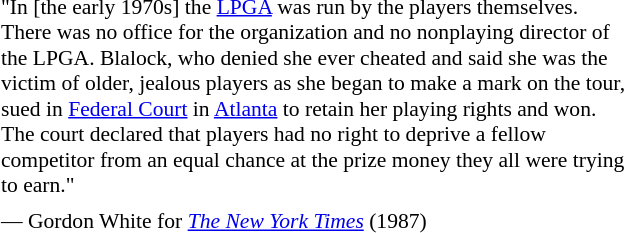<table class="toccolours" style="float: right; margin-left: 2em; margin-right: 0em; font-size: 90%; background:offwhite; color:black; width:30em; max-width: 40%;" cellspacing="5">
<tr>
<td style="text-align: left;">"In [the early 1970s] the <a href='#'>LPGA</a> was run by the players themselves. There was no office for the organization and no nonplaying director of the LPGA. Blalock, who denied she ever cheated and said she was the victim of older, jealous players as she began to make a mark on the tour, sued in <a href='#'>Federal Court</a> in <a href='#'>Atlanta</a> to retain her playing rights and won. The court declared that players had no right to deprive a fellow competitor from an equal chance at the prize money they all were trying to earn."</td>
</tr>
<tr>
<td style="text-align: left;">— Gordon White for <em><a href='#'>The New York Times</a></em> (1987)</td>
</tr>
</table>
